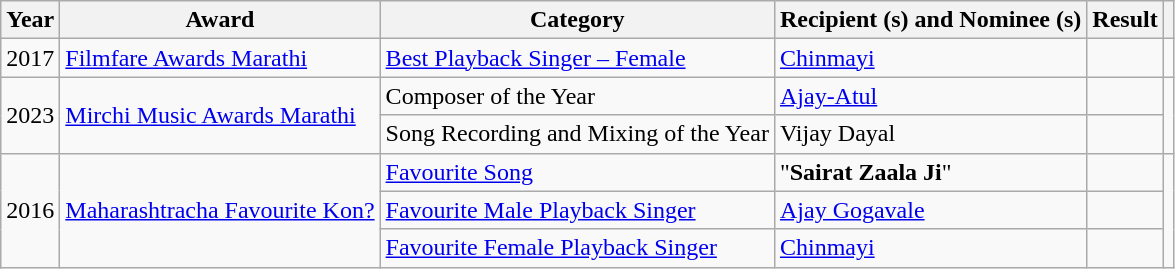<table class="wikitable sortable">
<tr>
<th>Year</th>
<th>Award</th>
<th>Category</th>
<th>Recipient (s) and Nominee (s)</th>
<th>Result</th>
<th></th>
</tr>
<tr>
<td>2017</td>
<td><a href='#'>Filmfare Awards Marathi</a></td>
<td><a href='#'>Best Playback Singer – Female</a></td>
<td><a href='#'>Chinmayi</a></td>
<td></td>
<td></td>
</tr>
<tr>
<td rowspan="2">2023</td>
<td rowspan="2"><a href='#'>Mirchi Music Awards Marathi</a></td>
<td>Composer of the Year</td>
<td><a href='#'>Ajay-Atul</a></td>
<td></td>
<td rowspan="2"></td>
</tr>
<tr>
<td>Song Recording and Mixing of the Year</td>
<td>Vijay Dayal</td>
<td></td>
</tr>
<tr>
<td rowspan="3">2016</td>
<td rowspan="3"><a href='#'>Maharashtracha Favourite Kon?</a></td>
<td><a href='#'>Favourite Song</a></td>
<td>"<strong>Sairat Zaala Ji</strong>"</td>
<td></td>
<td rowspan="3"></td>
</tr>
<tr>
<td><a href='#'>Favourite Male Playback Singer</a></td>
<td><a href='#'>Ajay Gogavale</a></td>
<td></td>
</tr>
<tr>
<td><a href='#'>Favourite Female Playback Singer</a></td>
<td><a href='#'>Chinmayi</a></td>
<td></td>
</tr>
</table>
